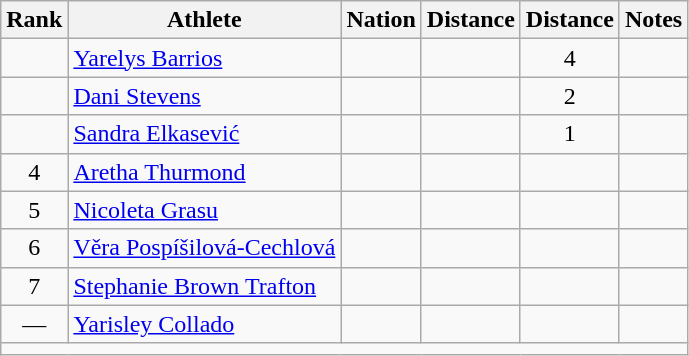<table class="wikitable sortable" style="text-align:center;">
<tr>
<th scope="col" style="width: 10px;">Rank</th>
<th scope="col">Athlete</th>
<th scope="col">Nation</th>
<th scope="col">Distance</th>
<th scope="col">Distance</th>
<th scope="col">Notes</th>
</tr>
<tr>
<td></td>
<td align=left><a href='#'>Yarelys Barrios</a></td>
<td align=left></td>
<td></td>
<td>4</td>
<td></td>
</tr>
<tr>
<td></td>
<td align=left><a href='#'>Dani Stevens</a></td>
<td align=left></td>
<td></td>
<td>2</td>
<td></td>
</tr>
<tr>
<td></td>
<td align=left><a href='#'>Sandra Elkasević</a></td>
<td align=left></td>
<td></td>
<td>1</td>
<td></td>
</tr>
<tr>
<td>4</td>
<td align=left><a href='#'>Aretha Thurmond</a></td>
<td align=left></td>
<td></td>
<td></td>
<td></td>
</tr>
<tr>
<td>5</td>
<td align=left><a href='#'>Nicoleta Grasu</a></td>
<td align=left></td>
<td></td>
<td></td>
<td></td>
</tr>
<tr>
<td>6</td>
<td align=left><a href='#'>Věra Pospíšilová-Cechlová</a></td>
<td align=left></td>
<td></td>
<td></td>
<td></td>
</tr>
<tr>
<td>7</td>
<td align=left><a href='#'>Stephanie Brown Trafton</a></td>
<td align=left></td>
<td></td>
<td></td>
<td></td>
</tr>
<tr>
<td>—</td>
<td align=left><a href='#'>Yarisley Collado</a></td>
<td align=left></td>
<td></td>
<td></td>
<td></td>
</tr>
<tr class="sortbottom">
<td colspan=6></td>
</tr>
</table>
